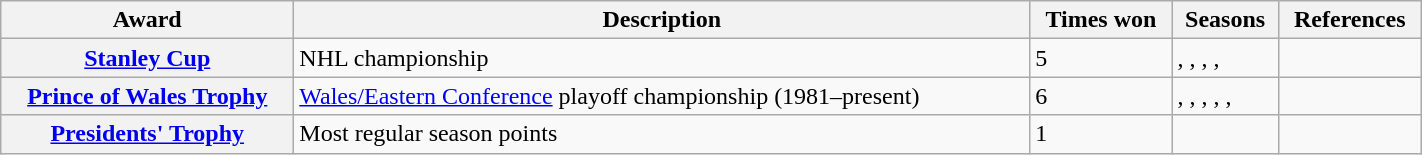<table class="wikitable" width="75%">
<tr>
<th scope="col">Award</th>
<th scope="col">Description</th>
<th scope="col">Times won</th>
<th scope="col">Seasons</th>
<th scope="col">References</th>
</tr>
<tr>
<th scope="row"><a href='#'>Stanley Cup</a></th>
<td>NHL championship</td>
<td>5</td>
<td>, , , , </td>
<td></td>
</tr>
<tr>
<th scope="row"><a href='#'>Prince of Wales Trophy</a></th>
<td><a href='#'>Wales/Eastern Conference</a> playoff championship (1981–present)</td>
<td>6</td>
<td>, , , , , </td>
<td></td>
</tr>
<tr>
<th scope="row"><a href='#'>Presidents' Trophy</a></th>
<td>Most regular season points</td>
<td>1</td>
<td></td>
<td></td>
</tr>
</table>
